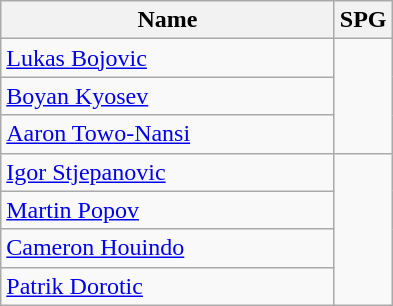<table class=wikitable>
<tr>
<th width=215>Name</th>
<th>SPG</th>
</tr>
<tr>
<td> <a href='#'>Lukas Bojovic</a></td>
<td rowspan=3></td>
</tr>
<tr>
<td> <a href='#'>Boyan Kyosev</a></td>
</tr>
<tr>
<td> <a href='#'>Aaron Towo-Nansi</a></td>
</tr>
<tr>
<td> <a href='#'>Igor Stjepanovic</a></td>
<td rowspan=4></td>
</tr>
<tr>
<td> <a href='#'>Martin Popov</a></td>
</tr>
<tr>
<td> <a href='#'>Cameron Houindo</a></td>
</tr>
<tr>
<td> <a href='#'>Patrik Dorotic</a></td>
</tr>
</table>
